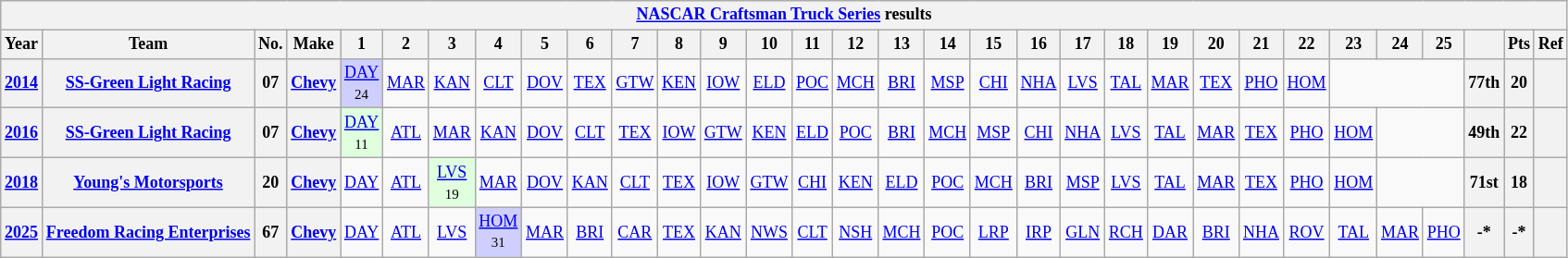<table class="wikitable" style="text-align:center; font-size:75%">
<tr>
<th colspan=47><a href='#'>NASCAR Craftsman Truck Series</a> results</th>
</tr>
<tr>
<th>Year</th>
<th>Team</th>
<th>No.</th>
<th>Make</th>
<th>1</th>
<th>2</th>
<th>3</th>
<th>4</th>
<th>5</th>
<th>6</th>
<th>7</th>
<th>8</th>
<th>9</th>
<th>10</th>
<th>11</th>
<th>12</th>
<th>13</th>
<th>14</th>
<th>15</th>
<th>16</th>
<th>17</th>
<th>18</th>
<th>19</th>
<th>20</th>
<th>21</th>
<th>22</th>
<th>23</th>
<th>24</th>
<th>25</th>
<th></th>
<th>Pts</th>
<th>Ref</th>
</tr>
<tr>
<th><a href='#'>2014</a></th>
<th><a href='#'>SS-Green Light Racing</a></th>
<th>07</th>
<th><a href='#'>Chevy</a></th>
<td style="background:#CFCFFF;"><a href='#'>DAY</a><br><small>24</small></td>
<td><a href='#'>MAR</a></td>
<td><a href='#'>KAN</a></td>
<td><a href='#'>CLT</a></td>
<td><a href='#'>DOV</a></td>
<td><a href='#'>TEX</a></td>
<td><a href='#'>GTW</a></td>
<td><a href='#'>KEN</a></td>
<td><a href='#'>IOW</a></td>
<td><a href='#'>ELD</a></td>
<td><a href='#'>POC</a></td>
<td><a href='#'>MCH</a></td>
<td><a href='#'>BRI</a></td>
<td><a href='#'>MSP</a></td>
<td><a href='#'>CHI</a></td>
<td><a href='#'>NHA</a></td>
<td><a href='#'>LVS</a></td>
<td><a href='#'>TAL</a></td>
<td><a href='#'>MAR</a></td>
<td><a href='#'>TEX</a></td>
<td><a href='#'>PHO</a></td>
<td><a href='#'>HOM</a></td>
<td colspan=3></td>
<th>77th</th>
<th>20</th>
<th></th>
</tr>
<tr>
<th><a href='#'>2016</a></th>
<th><a href='#'>SS-Green Light Racing</a></th>
<th>07</th>
<th><a href='#'>Chevy</a></th>
<td style="background:#DFFFDF;"><a href='#'>DAY</a><br><small>11</small></td>
<td><a href='#'>ATL</a></td>
<td><a href='#'>MAR</a></td>
<td><a href='#'>KAN</a></td>
<td><a href='#'>DOV</a></td>
<td><a href='#'>CLT</a></td>
<td><a href='#'>TEX</a></td>
<td><a href='#'>IOW</a></td>
<td><a href='#'>GTW</a></td>
<td><a href='#'>KEN</a></td>
<td><a href='#'>ELD</a></td>
<td><a href='#'>POC</a></td>
<td><a href='#'>BRI</a></td>
<td><a href='#'>MCH</a></td>
<td><a href='#'>MSP</a></td>
<td><a href='#'>CHI</a></td>
<td><a href='#'>NHA</a></td>
<td><a href='#'>LVS</a></td>
<td><a href='#'>TAL</a></td>
<td><a href='#'>MAR</a></td>
<td><a href='#'>TEX</a></td>
<td><a href='#'>PHO</a></td>
<td><a href='#'>HOM</a></td>
<td colspan=2></td>
<th>49th</th>
<th>22</th>
<th></th>
</tr>
<tr>
<th><a href='#'>2018</a></th>
<th><a href='#'>Young's Motorsports</a></th>
<th>20</th>
<th><a href='#'>Chevy</a></th>
<td><a href='#'>DAY</a></td>
<td><a href='#'>ATL</a></td>
<td style="background:#DFFFDF;"><a href='#'>LVS</a><br><small>19</small></td>
<td><a href='#'>MAR</a></td>
<td><a href='#'>DOV</a></td>
<td><a href='#'>KAN</a></td>
<td><a href='#'>CLT</a></td>
<td><a href='#'>TEX</a></td>
<td><a href='#'>IOW</a></td>
<td><a href='#'>GTW</a></td>
<td><a href='#'>CHI</a></td>
<td><a href='#'>KEN</a></td>
<td><a href='#'>ELD</a></td>
<td><a href='#'>POC</a></td>
<td><a href='#'>MCH</a></td>
<td><a href='#'>BRI</a></td>
<td><a href='#'>MSP</a></td>
<td><a href='#'>LVS</a></td>
<td><a href='#'>TAL</a></td>
<td><a href='#'>MAR</a></td>
<td><a href='#'>TEX</a></td>
<td><a href='#'>PHO</a></td>
<td><a href='#'>HOM</a></td>
<td colspan=2></td>
<th>71st</th>
<th>18</th>
<th></th>
</tr>
<tr>
<th><a href='#'>2025</a></th>
<th><a href='#'>Freedom Racing Enterprises</a></th>
<th>67</th>
<th><a href='#'>Chevy</a></th>
<td><a href='#'>DAY</a></td>
<td><a href='#'>ATL</a></td>
<td><a href='#'>LVS</a></td>
<td style="background:#CFCFFF;"><a href='#'>HOM</a><br><small>31</small></td>
<td><a href='#'>MAR</a></td>
<td><a href='#'>BRI</a></td>
<td><a href='#'>CAR</a></td>
<td><a href='#'>TEX</a></td>
<td><a href='#'>KAN</a></td>
<td><a href='#'>NWS</a></td>
<td><a href='#'>CLT</a></td>
<td><a href='#'>NSH</a></td>
<td><a href='#'>MCH</a></td>
<td><a href='#'>POC</a></td>
<td><a href='#'>LRP</a></td>
<td><a href='#'>IRP</a></td>
<td><a href='#'>GLN</a></td>
<td><a href='#'>RCH</a></td>
<td><a href='#'>DAR</a></td>
<td><a href='#'>BRI</a></td>
<td><a href='#'>NHA</a></td>
<td><a href='#'>ROV</a></td>
<td><a href='#'>TAL</a></td>
<td><a href='#'>MAR</a></td>
<td><a href='#'>PHO</a></td>
<th>-*</th>
<th>-*</th>
<th></th>
</tr>
</table>
